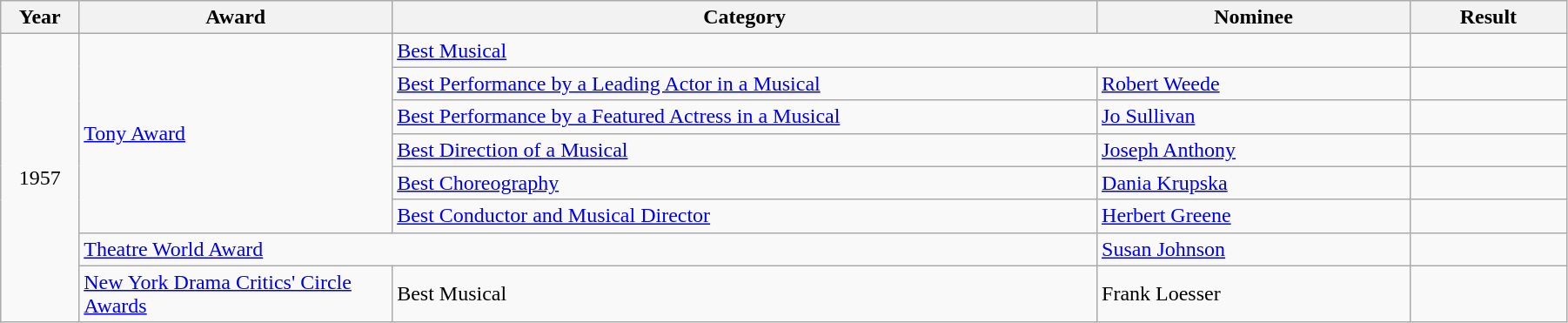<table class="wikitable" width="95%">
<tr>
<th width="5%">Year</th>
<th width="20%">Award</th>
<th width="45%">Category</th>
<th width="20%">Nominee</th>
<th width="10%">Result</th>
</tr>
<tr>
<td rowspan="8" align="center">1957</td>
<td rowspan="6"><a href='#'>Tony Award</a></td>
<td colspan="2"><a href='#'>Best Musical</a></td>
<td></td>
</tr>
<tr>
<td><a href='#'>Best Performance by a Leading Actor in a Musical</a></td>
<td><a href='#'>Robert Weede</a></td>
<td></td>
</tr>
<tr>
<td><a href='#'>Best Performance by a Featured Actress in a Musical</a></td>
<td><a href='#'>Jo Sullivan</a></td>
<td></td>
</tr>
<tr>
<td><a href='#'>Best Direction of a Musical</a></td>
<td><a href='#'>Joseph Anthony</a></td>
<td></td>
</tr>
<tr>
<td><a href='#'>Best Choreography</a></td>
<td><a href='#'>Dania Krupska</a></td>
<td></td>
</tr>
<tr>
<td><a href='#'>Best Conductor and Musical Director</a></td>
<td><a href='#'>Herbert Greene</a></td>
<td></td>
</tr>
<tr>
<td colspan="2"><a href='#'>Theatre World Award</a></td>
<td><a href='#'>Susan Johnson</a></td>
<td></td>
</tr>
<tr>
<td><a href='#'>New York Drama Critics' Circle Awards</a></td>
<td>Best Musical</td>
<td>Frank Loesser</td>
<td></td>
</tr>
</table>
